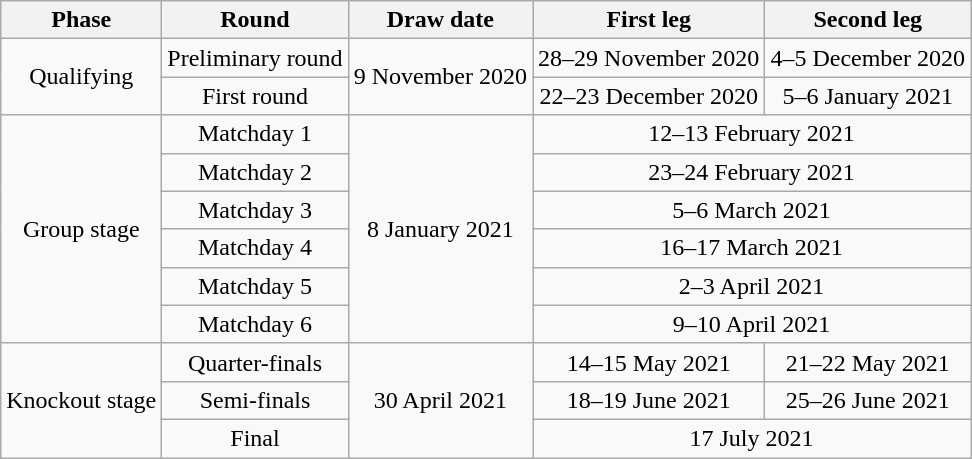<table class="wikitable" style="text-align:center">
<tr>
<th>Phase</th>
<th>Round</th>
<th>Draw date</th>
<th>First leg</th>
<th>Second leg</th>
</tr>
<tr>
<td rowspan=2>Qualifying</td>
<td>Preliminary round</td>
<td rowspan=2>9 November 2020</td>
<td>28–29 November 2020</td>
<td>4–5 December 2020</td>
</tr>
<tr>
<td>First round</td>
<td>22–23 December 2020</td>
<td>5–6 January 2021</td>
</tr>
<tr>
<td rowspan=6>Group stage</td>
<td>Matchday 1</td>
<td rowspan=6>8 January 2021</td>
<td colspan=2>12–13 February 2021</td>
</tr>
<tr>
<td>Matchday 2</td>
<td colspan=2>23–24 February 2021</td>
</tr>
<tr>
<td>Matchday 3</td>
<td colspan=2>5–6 March 2021</td>
</tr>
<tr>
<td>Matchday 4</td>
<td colspan=2>16–17 March 2021</td>
</tr>
<tr>
<td>Matchday 5</td>
<td colspan=2>2–3 April 2021</td>
</tr>
<tr>
<td>Matchday 6</td>
<td colspan=2>9–10 April 2021</td>
</tr>
<tr>
<td rowspan=3>Knockout stage</td>
<td>Quarter-finals</td>
<td rowspan=3>30 April 2021</td>
<td>14–15 May 2021</td>
<td>21–22 May 2021</td>
</tr>
<tr>
<td>Semi-finals</td>
<td>18–19 June 2021</td>
<td>25–26 June 2021</td>
</tr>
<tr>
<td>Final</td>
<td colspan=2>17 July 2021</td>
</tr>
</table>
